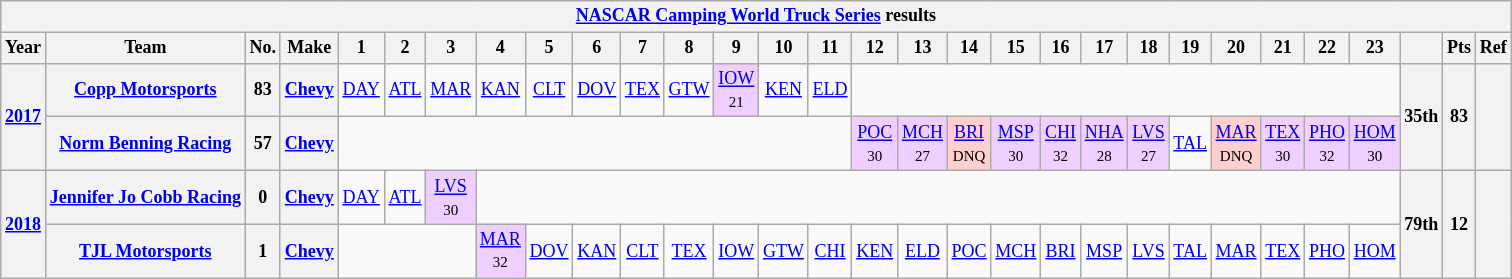<table class="wikitable" style="text-align:center; font-size:75%">
<tr>
<th colspan=45><a href='#'>NASCAR Camping World Truck Series</a> results</th>
</tr>
<tr>
<th>Year</th>
<th>Team</th>
<th>No.</th>
<th>Make</th>
<th>1</th>
<th>2</th>
<th>3</th>
<th>4</th>
<th>5</th>
<th>6</th>
<th>7</th>
<th>8</th>
<th>9</th>
<th>10</th>
<th>11</th>
<th>12</th>
<th>13</th>
<th>14</th>
<th>15</th>
<th>16</th>
<th>17</th>
<th>18</th>
<th>19</th>
<th>20</th>
<th>21</th>
<th>22</th>
<th>23</th>
<th></th>
<th>Pts</th>
<th>Ref</th>
</tr>
<tr>
<th rowspan=2><a href='#'>2017</a></th>
<th><a href='#'>Copp Motorsports</a></th>
<th>83</th>
<th><a href='#'>Chevy</a></th>
<td><a href='#'>DAY</a></td>
<td><a href='#'>ATL</a></td>
<td><a href='#'>MAR</a></td>
<td><a href='#'>KAN</a></td>
<td><a href='#'>CLT</a></td>
<td><a href='#'>DOV</a></td>
<td><a href='#'>TEX</a></td>
<td><a href='#'>GTW</a></td>
<td style="background:#EFCFFF;"><a href='#'>IOW</a><br><small>21</small></td>
<td><a href='#'>KEN</a></td>
<td><a href='#'>ELD</a></td>
<td colspan=12></td>
<th rowspan=2>35th</th>
<th rowspan=2>83</th>
<th rowspan=2></th>
</tr>
<tr>
<th><a href='#'>Norm Benning Racing</a></th>
<th>57</th>
<th><a href='#'>Chevy</a></th>
<td colspan=11></td>
<td style="background:#EFCFFF;"><a href='#'>POC</a><br><small>30</small></td>
<td style="background:#EFCFFF;"><a href='#'>MCH</a><br><small>27</small></td>
<td style="background:#FFCFCF;"><a href='#'>BRI</a><br><small>DNQ</small></td>
<td style="background:#EFCFFF;"><a href='#'>MSP</a><br><small>30</small></td>
<td style="background:#EFCFFF;"><a href='#'>CHI</a><br><small>32</small></td>
<td style="background:#EFCFFF;"><a href='#'>NHA</a><br><small>28</small></td>
<td style="background:#EFCFFF;"><a href='#'>LVS</a><br><small>27</small></td>
<td><a href='#'>TAL</a></td>
<td style="background:#FFCFCF;"><a href='#'>MAR</a><br><small>DNQ</small></td>
<td style="background:#EFCFFF;"><a href='#'>TEX</a><br><small>30</small></td>
<td style="background:#EFCFFF;"><a href='#'>PHO</a><br><small>32</small></td>
<td style="background:#EFCFFF;"><a href='#'>HOM</a><br><small>30</small></td>
</tr>
<tr>
<th rowspan=2><a href='#'>2018</a></th>
<th><a href='#'>Jennifer Jo Cobb Racing</a></th>
<th>0</th>
<th><a href='#'>Chevy</a></th>
<td><a href='#'>DAY</a></td>
<td><a href='#'>ATL</a></td>
<td style="background:#EFCFFF;"><a href='#'>LVS</a><br><small>30</small></td>
<td colspan=20></td>
<th rowspan=2>79th</th>
<th rowspan=2>12</th>
<th rowspan=2></th>
</tr>
<tr>
<th><a href='#'>TJL Motorsports</a></th>
<th>1</th>
<th><a href='#'>Chevy</a></th>
<td colspan=3></td>
<td style="background:#EFCFFF;"><a href='#'>MAR</a><br><small>32</small></td>
<td><a href='#'>DOV</a></td>
<td><a href='#'>KAN</a></td>
<td><a href='#'>CLT</a></td>
<td><a href='#'>TEX</a></td>
<td><a href='#'>IOW</a></td>
<td><a href='#'>GTW</a></td>
<td><a href='#'>CHI</a></td>
<td><a href='#'>KEN</a></td>
<td><a href='#'>ELD</a></td>
<td><a href='#'>POC</a></td>
<td><a href='#'>MCH</a></td>
<td><a href='#'>BRI</a></td>
<td><a href='#'>MSP</a></td>
<td><a href='#'>LVS</a></td>
<td><a href='#'>TAL</a></td>
<td><a href='#'>MAR</a></td>
<td><a href='#'>TEX</a></td>
<td><a href='#'>PHO</a></td>
<td><a href='#'>HOM</a></td>
</tr>
</table>
